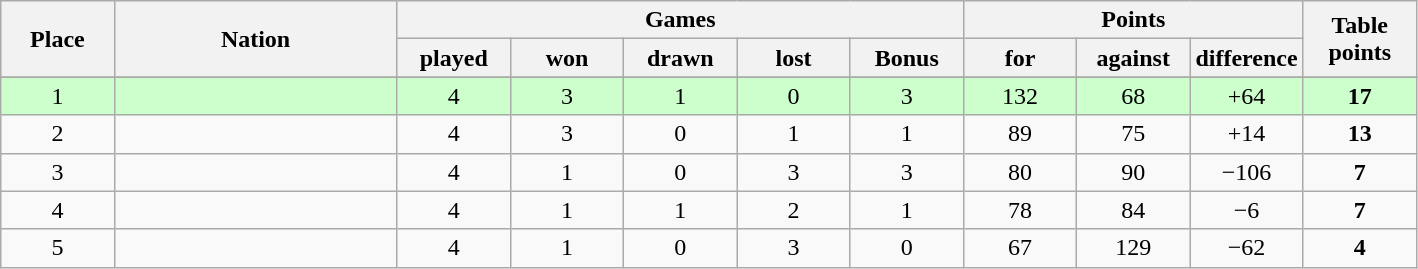<table class="wikitable">
<tr>
<th rowspan=2 width="8%">Place</th>
<th rowspan=2 width="20%">Nation</th>
<th colspan=5 width="40%">Games</th>
<th colspan=3 width="24%">Points</th>
<th rowspan=2 width="10%">Table<br>points</th>
</tr>
<tr>
<th width="8%">played</th>
<th width="8%">won</th>
<th width="8%">drawn</th>
<th width="8%">lost</th>
<th width="8%">Bonus</th>
<th width="8%">for</th>
<th width="8%">against</th>
<th width="8%">difference</th>
</tr>
<tr>
</tr>
<tr align=center bgcolor="#ccffcc">
<td>1</td>
<td align=left></td>
<td>4</td>
<td>3</td>
<td>1</td>
<td>0</td>
<td>3</td>
<td>132</td>
<td>68</td>
<td>+64</td>
<td><strong>17</strong></td>
</tr>
<tr align=center>
<td>2</td>
<td align=left></td>
<td>4</td>
<td>3</td>
<td>0</td>
<td>1</td>
<td>1</td>
<td>89</td>
<td>75</td>
<td>+14</td>
<td><strong>13</strong></td>
</tr>
<tr align=center>
<td>3</td>
<td align=left></td>
<td>4</td>
<td>1</td>
<td>0</td>
<td>3</td>
<td>3</td>
<td>80</td>
<td>90</td>
<td>−106</td>
<td><strong>7</strong></td>
</tr>
<tr align=center>
<td>4</td>
<td align=left></td>
<td>4</td>
<td>1</td>
<td>1</td>
<td>2</td>
<td>1</td>
<td>78</td>
<td>84</td>
<td>−6</td>
<td><strong>7</strong></td>
</tr>
<tr align=center>
<td>5</td>
<td align=left></td>
<td>4</td>
<td>1</td>
<td>0</td>
<td>3</td>
<td>0</td>
<td>67</td>
<td>129</td>
<td>−62</td>
<td><strong>4</strong></td>
</tr>
</table>
